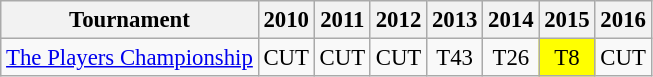<table class="wikitable" style="font-size:95%;text-align:center;">
<tr>
<th>Tournament</th>
<th>2010</th>
<th>2011</th>
<th>2012</th>
<th>2013</th>
<th>2014</th>
<th>2015</th>
<th>2016</th>
</tr>
<tr>
<td align=left><a href='#'>The Players Championship</a></td>
<td>CUT</td>
<td>CUT</td>
<td>CUT</td>
<td>T43</td>
<td>T26</td>
<td style="background:yellow;">T8</td>
<td>CUT</td>
</tr>
</table>
